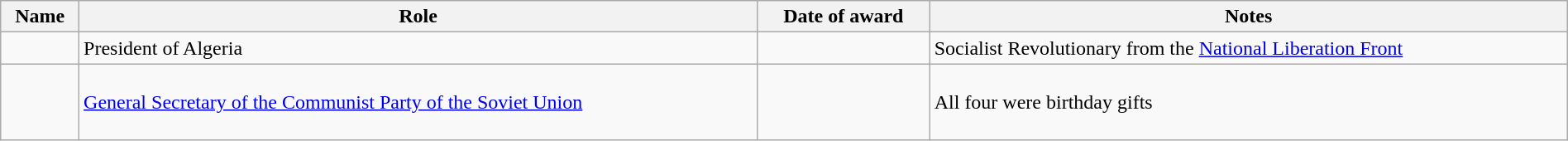<table class="wikitable sortable" width="100%">
<tr>
<th>Name</th>
<th>Role</th>
<th>Date of award</th>
<th class="unsortable">Notes</th>
</tr>
<tr>
<td><strong></strong><br></td>
<td>President of Algeria</td>
<td></td>
<td>Socialist Revolutionary from the <a href='#'>National Liberation Front</a></td>
</tr>
<tr>
<td><strong></strong><br></td>
<td><a href='#'>General Secretary of the Communist Party of the Soviet Union</a></td>
<td><br><br><br></td>
<td>All four were birthday gifts</td>
</tr>
</table>
